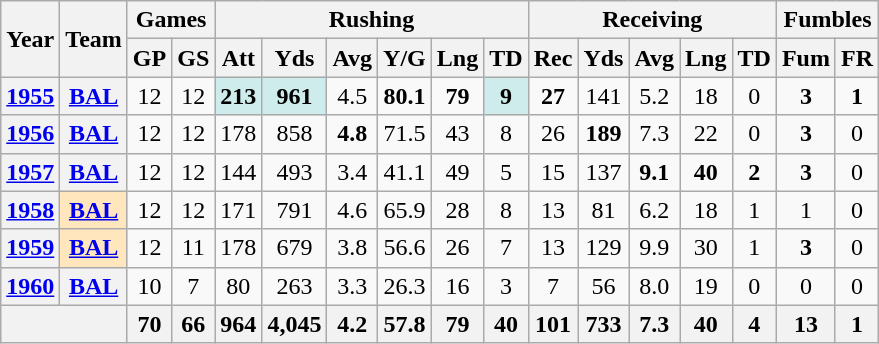<table class= "wikitable" style="text-align:center;">
<tr>
<th rowspan="2">Year</th>
<th rowspan="2">Team</th>
<th colspan="2">Games</th>
<th colspan="6">Rushing</th>
<th colspan="5">Receiving</th>
<th colspan="2">Fumbles</th>
</tr>
<tr>
<th>GP</th>
<th>GS</th>
<th>Att</th>
<th>Yds</th>
<th>Avg</th>
<th>Y/G</th>
<th>Lng</th>
<th>TD</th>
<th>Rec</th>
<th>Yds</th>
<th>Avg</th>
<th>Lng</th>
<th>TD</th>
<th>Fum</th>
<th>FR</th>
</tr>
<tr>
<th><a href='#'>1955</a></th>
<th><a href='#'>BAL</a></th>
<td>12</td>
<td>12</td>
<td style="background:#cfecec;"><strong>213</strong></td>
<td style="background:#cfecec;"><strong>961</strong></td>
<td>4.5</td>
<td><strong>80.1</strong></td>
<td><strong>79</strong></td>
<td style="background:#cfecec;"><strong>9</strong></td>
<td><strong>27</strong></td>
<td>141</td>
<td>5.2</td>
<td>18</td>
<td>0</td>
<td><strong>3</strong></td>
<td><strong>1</strong></td>
</tr>
<tr>
<th><a href='#'>1956</a></th>
<th><a href='#'>BAL</a></th>
<td>12</td>
<td>12</td>
<td>178</td>
<td>858</td>
<td><strong>4.8</strong></td>
<td>71.5</td>
<td>43</td>
<td>8</td>
<td>26</td>
<td><strong>189</strong></td>
<td>7.3</td>
<td>22</td>
<td>0</td>
<td><strong>3</strong></td>
<td>0</td>
</tr>
<tr>
<th><a href='#'>1957</a></th>
<th><a href='#'>BAL</a></th>
<td>12</td>
<td>12</td>
<td>144</td>
<td>493</td>
<td>3.4</td>
<td>41.1</td>
<td>49</td>
<td>5</td>
<td>15</td>
<td>137</td>
<td><strong>9.1</strong></td>
<td><strong>40</strong></td>
<td><strong>2</strong></td>
<td><strong>3</strong></td>
<td>0</td>
</tr>
<tr>
<th><a href='#'>1958</a></th>
<th style="background:#ffe6bd;"><a href='#'>BAL</a></th>
<td>12</td>
<td>12</td>
<td>171</td>
<td>791</td>
<td>4.6</td>
<td>65.9</td>
<td>28</td>
<td>8</td>
<td>13</td>
<td>81</td>
<td>6.2</td>
<td>18</td>
<td>1</td>
<td>1</td>
<td>0</td>
</tr>
<tr>
<th><a href='#'>1959</a></th>
<th style="background:#ffe6bd;"><a href='#'>BAL</a></th>
<td>12</td>
<td>11</td>
<td>178</td>
<td>679</td>
<td>3.8</td>
<td>56.6</td>
<td>26</td>
<td>7</td>
<td>13</td>
<td>129</td>
<td>9.9</td>
<td>30</td>
<td>1</td>
<td><strong>3</strong></td>
<td>0</td>
</tr>
<tr>
<th><a href='#'>1960</a></th>
<th><a href='#'>BAL</a></th>
<td>10</td>
<td>7</td>
<td>80</td>
<td>263</td>
<td>3.3</td>
<td>26.3</td>
<td>16</td>
<td>3</td>
<td>7</td>
<td>56</td>
<td>8.0</td>
<td>19</td>
<td>0</td>
<td>0</td>
<td>0</td>
</tr>
<tr>
<th colspan="2"></th>
<th>70</th>
<th>66</th>
<th>964</th>
<th>4,045</th>
<th>4.2</th>
<th>57.8</th>
<th>79</th>
<th>40</th>
<th>101</th>
<th>733</th>
<th>7.3</th>
<th>40</th>
<th>4</th>
<th>13</th>
<th>1</th>
</tr>
</table>
